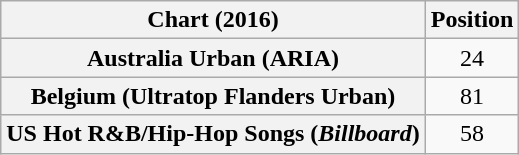<table class="wikitable sortable plainrowheaders" style="text-align:center;">
<tr>
<th scope="col">Chart (2016)</th>
<th scope="col">Position</th>
</tr>
<tr>
<th scope="row">Australia Urban (ARIA)</th>
<td>24</td>
</tr>
<tr>
<th scope="row">Belgium (Ultratop Flanders Urban)</th>
<td>81</td>
</tr>
<tr>
<th scope="row">US Hot R&B/Hip-Hop Songs (<em>Billboard</em>)</th>
<td>58</td>
</tr>
</table>
